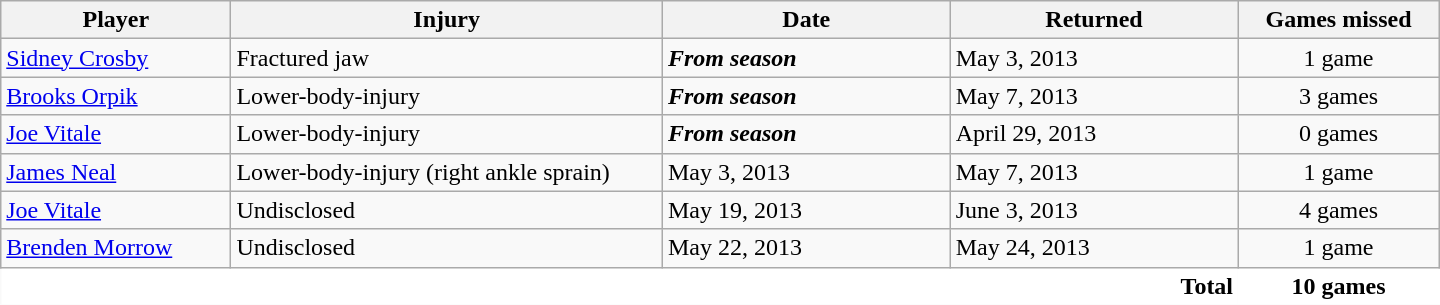<table class="wikitable" style="width:60em; border:0;">
<tr>
<th width=16%>Player</th>
<th width=30%>Injury</th>
<th width=20%>Date</th>
<th width=20%>Returned</th>
<th width=14%>Games missed</th>
</tr>
<tr>
<td><a href='#'>Sidney Crosby</a></td>
<td>Fractured jaw</td>
<td><strong><em>From season</em></strong></td>
<td>May 3, 2013</td>
<td align=center>1 game</td>
</tr>
<tr>
<td><a href='#'>Brooks Orpik</a></td>
<td>Lower-body-injury</td>
<td><strong><em>From season</em></strong></td>
<td>May 7, 2013</td>
<td align=center>3 games</td>
</tr>
<tr>
<td><a href='#'>Joe Vitale</a></td>
<td>Lower-body-injury</td>
<td><strong><em>From season</em></strong></td>
<td>April 29, 2013</td>
<td align=center>0 games</td>
</tr>
<tr>
<td><a href='#'>James Neal</a></td>
<td>Lower-body-injury (right ankle sprain)</td>
<td>May 3, 2013</td>
<td>May 7, 2013</td>
<td align=center>1 game</td>
</tr>
<tr>
<td><a href='#'>Joe Vitale</a></td>
<td>Undisclosed</td>
<td>May 19, 2013</td>
<td>June 3, 2013</td>
<td align=center>4 games</td>
</tr>
<tr>
<td><a href='#'>Brenden Morrow</a></td>
<td>Undisclosed</td>
<td>May 22, 2013</td>
<td>May 24, 2013</td>
<td align=center>1 game</td>
</tr>
<tr style="background:#FFF; font-weight:bold;" class=sortbottom>
<td colspan=4 style="text-align:right; border:0;">Total</td>
<td style="text-align:center; border:0;">10 games</td>
</tr>
</table>
